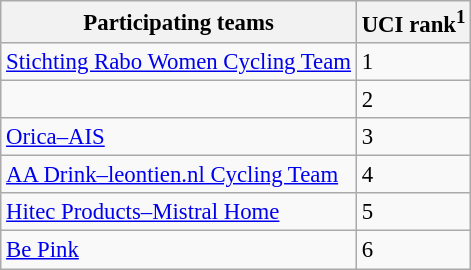<table class="wikitable" style="font-size:95%; text-align:left;">
<tr>
<th>Participating teams</th>
<th>UCI rank<sup>1</sup></th>
</tr>
<tr>
<td><a href='#'>Stichting Rabo Women Cycling Team</a></td>
<td>1</td>
</tr>
<tr>
<td></td>
<td>2</td>
</tr>
<tr>
<td><a href='#'>Orica–AIS</a></td>
<td>3</td>
</tr>
<tr>
<td><a href='#'>AA Drink–leontien.nl Cycling Team</a></td>
<td>4</td>
</tr>
<tr>
<td><a href='#'>Hitec Products–Mistral Home</a></td>
<td>5</td>
</tr>
<tr>
<td><a href='#'>Be Pink</a></td>
<td>6</td>
</tr>
</table>
